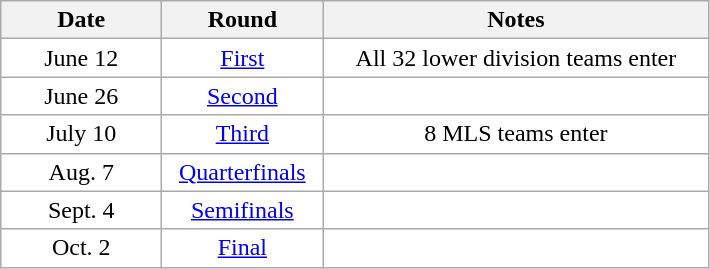<table class="wikitable" style="text-align:center">
<tr>
<th style="width:100px;">Date</th>
<th style="width:100px;">Round</th>
<th style="width:250px;">Notes</th>
</tr>
<tr style="background:#fff;">
<td>June 12</td>
<td><a href='#'>First</a></td>
<td>All 32 lower division teams enter</td>
</tr>
<tr style="background:#fff;">
<td>June 26</td>
<td><a href='#'>Second</a></td>
<td></td>
</tr>
<tr style="background:#fff;">
<td>July 10</td>
<td><a href='#'>Third</a></td>
<td>8 MLS teams enter</td>
</tr>
<tr style="background:#fff;">
<td>Aug. 7</td>
<td><a href='#'>Quarterfinals</a></td>
<td></td>
</tr>
<tr style="background:#fff;">
<td>Sept. 4</td>
<td><a href='#'>Semifinals</a></td>
<td></td>
</tr>
<tr style="background:#fff;">
<td>Oct. 2</td>
<td><a href='#'>Final</a></td>
<td></td>
</tr>
</table>
